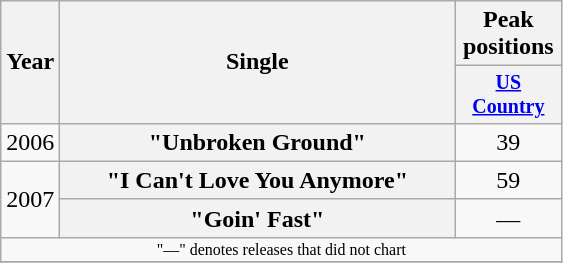<table class="wikitable plainrowheaders" style="text-align:center;">
<tr>
<th rowspan="2">Year</th>
<th rowspan="2" style="width:16em;">Single</th>
<th colspan="1">Peak positions</th>
</tr>
<tr style="font-size:smaller;">
<th width="65"><a href='#'>US Country</a></th>
</tr>
<tr>
<td>2006</td>
<th scope="row">"Unbroken Ground"</th>
<td>39</td>
</tr>
<tr>
<td rowspan="2">2007</td>
<th scope="row">"I Can't Love You Anymore"</th>
<td>59</td>
</tr>
<tr>
<th scope="row">"Goin' Fast"</th>
<td>—</td>
</tr>
<tr>
<td colspan="3" style="font-size:8pt">"—" denotes releases that did not chart</td>
</tr>
<tr>
</tr>
</table>
